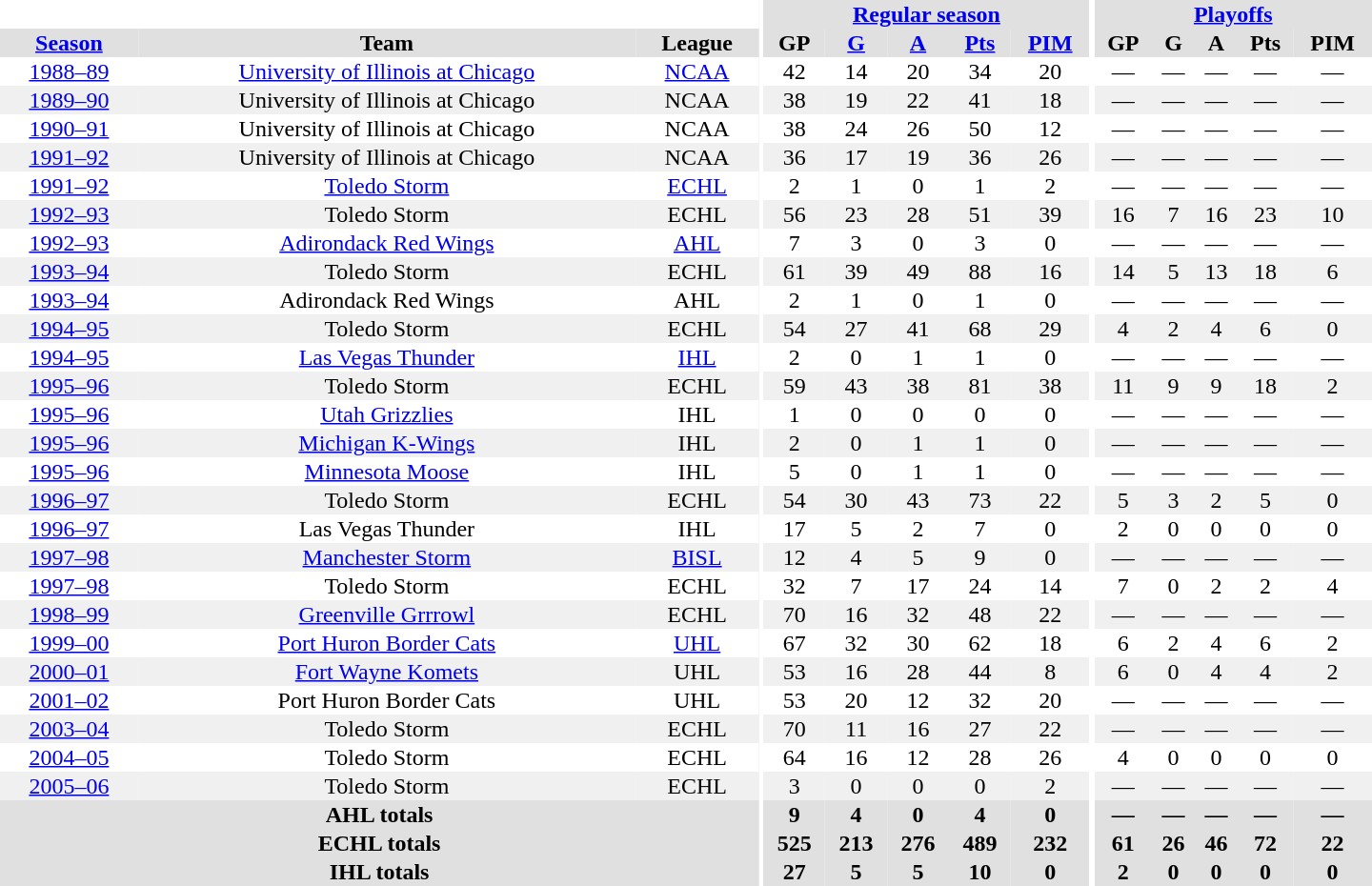<table border="0" cellpadding="1" cellspacing="0" style="text-align:center; width:60em">
<tr bgcolor="#e0e0e0">
<th colspan="3" bgcolor="#ffffff"></th>
<th rowspan="99" bgcolor="#ffffff"></th>
<th colspan="5"><a href='#'>Regular season</a></th>
<th rowspan="99" bgcolor="#ffffff"></th>
<th colspan="5"><a href='#'>Playoffs</a></th>
</tr>
<tr bgcolor="#e0e0e0">
<th><a href='#'>Season</a></th>
<th>Team</th>
<th>League</th>
<th>GP</th>
<th><a href='#'>G</a></th>
<th><a href='#'>A</a></th>
<th><a href='#'>Pts</a></th>
<th><a href='#'>PIM</a></th>
<th>GP</th>
<th>G</th>
<th>A</th>
<th>Pts</th>
<th>PIM</th>
</tr>
<tr>
<td><a href='#'>1988–89</a></td>
<td><a href='#'>University of Illinois at Chicago</a></td>
<td><a href='#'>NCAA</a></td>
<td>42</td>
<td>14</td>
<td>20</td>
<td>34</td>
<td>20</td>
<td>—</td>
<td>—</td>
<td>—</td>
<td>—</td>
<td>—</td>
</tr>
<tr bgcolor="#f0f0f0">
<td><a href='#'>1989–90</a></td>
<td>University of Illinois at Chicago</td>
<td>NCAA</td>
<td>38</td>
<td>19</td>
<td>22</td>
<td>41</td>
<td>18</td>
<td>—</td>
<td>—</td>
<td>—</td>
<td>—</td>
<td>—</td>
</tr>
<tr>
<td><a href='#'>1990–91</a></td>
<td>University of Illinois at Chicago</td>
<td>NCAA</td>
<td>38</td>
<td>24</td>
<td>26</td>
<td>50</td>
<td>12</td>
<td>—</td>
<td>—</td>
<td>—</td>
<td>—</td>
<td>—</td>
</tr>
<tr bgcolor="#f0f0f0">
<td><a href='#'>1991–92</a></td>
<td>University of Illinois at Chicago</td>
<td>NCAA</td>
<td>36</td>
<td>17</td>
<td>19</td>
<td>36</td>
<td>26</td>
<td>—</td>
<td>—</td>
<td>—</td>
<td>—</td>
<td>—</td>
</tr>
<tr>
<td><a href='#'>1991–92</a></td>
<td><a href='#'>Toledo Storm</a></td>
<td><a href='#'>ECHL</a></td>
<td>2</td>
<td>1</td>
<td>0</td>
<td>1</td>
<td>2</td>
<td>—</td>
<td>—</td>
<td>—</td>
<td>—</td>
<td>—</td>
</tr>
<tr bgcolor="#f0f0f0">
<td><a href='#'>1992–93</a></td>
<td>Toledo Storm</td>
<td>ECHL</td>
<td>56</td>
<td>23</td>
<td>28</td>
<td>51</td>
<td>39</td>
<td>16</td>
<td>7</td>
<td>16</td>
<td>23</td>
<td>10</td>
</tr>
<tr>
<td><a href='#'>1992–93</a></td>
<td><a href='#'>Adirondack Red Wings</a></td>
<td><a href='#'>AHL</a></td>
<td>7</td>
<td>3</td>
<td>0</td>
<td>3</td>
<td>0</td>
<td>—</td>
<td>—</td>
<td>—</td>
<td>—</td>
<td>—</td>
</tr>
<tr bgcolor="#f0f0f0">
<td><a href='#'>1993–94</a></td>
<td>Toledo Storm</td>
<td>ECHL</td>
<td>61</td>
<td>39</td>
<td>49</td>
<td>88</td>
<td>16</td>
<td>14</td>
<td>5</td>
<td>13</td>
<td>18</td>
<td>6</td>
</tr>
<tr>
<td><a href='#'>1993–94</a></td>
<td>Adirondack Red Wings</td>
<td>AHL</td>
<td>2</td>
<td>1</td>
<td>0</td>
<td>1</td>
<td>0</td>
<td>—</td>
<td>—</td>
<td>—</td>
<td>—</td>
<td>—</td>
</tr>
<tr bgcolor="#f0f0f0">
<td><a href='#'>1994–95</a></td>
<td>Toledo Storm</td>
<td>ECHL</td>
<td>54</td>
<td>27</td>
<td>41</td>
<td>68</td>
<td>29</td>
<td>4</td>
<td>2</td>
<td>4</td>
<td>6</td>
<td>0</td>
</tr>
<tr>
<td><a href='#'>1994–95</a></td>
<td><a href='#'>Las Vegas Thunder</a></td>
<td><a href='#'>IHL</a></td>
<td>2</td>
<td>0</td>
<td>1</td>
<td>1</td>
<td>0</td>
<td>—</td>
<td>—</td>
<td>—</td>
<td>—</td>
<td>—</td>
</tr>
<tr bgcolor="#f0f0f0">
<td><a href='#'>1995–96</a></td>
<td>Toledo Storm</td>
<td>ECHL</td>
<td>59</td>
<td>43</td>
<td>38</td>
<td>81</td>
<td>38</td>
<td>11</td>
<td>9</td>
<td>9</td>
<td>18</td>
<td>2</td>
</tr>
<tr>
<td><a href='#'>1995–96</a></td>
<td><a href='#'>Utah Grizzlies</a></td>
<td>IHL</td>
<td>1</td>
<td>0</td>
<td>0</td>
<td>0</td>
<td>0</td>
<td>—</td>
<td>—</td>
<td>—</td>
<td>—</td>
<td>—</td>
</tr>
<tr bgcolor="#f0f0f0">
<td><a href='#'>1995–96</a></td>
<td><a href='#'>Michigan K-Wings</a></td>
<td>IHL</td>
<td>2</td>
<td>0</td>
<td>1</td>
<td>1</td>
<td>0</td>
<td>—</td>
<td>—</td>
<td>—</td>
<td>—</td>
<td>—</td>
</tr>
<tr>
<td><a href='#'>1995–96</a></td>
<td><a href='#'>Minnesota Moose</a></td>
<td>IHL</td>
<td>5</td>
<td>0</td>
<td>1</td>
<td>1</td>
<td>0</td>
<td>—</td>
<td>—</td>
<td>—</td>
<td>—</td>
<td>—</td>
</tr>
<tr bgcolor="#f0f0f0">
<td><a href='#'>1996–97</a></td>
<td>Toledo Storm</td>
<td>ECHL</td>
<td>54</td>
<td>30</td>
<td>43</td>
<td>73</td>
<td>22</td>
<td>5</td>
<td>3</td>
<td>2</td>
<td>5</td>
<td>0</td>
</tr>
<tr>
<td><a href='#'>1996–97</a></td>
<td>Las Vegas Thunder</td>
<td>IHL</td>
<td>17</td>
<td>5</td>
<td>2</td>
<td>7</td>
<td>0</td>
<td>2</td>
<td>0</td>
<td>0</td>
<td>0</td>
<td>0</td>
</tr>
<tr bgcolor="#f0f0f0">
<td><a href='#'>1997–98</a></td>
<td><a href='#'>Manchester Storm</a></td>
<td><a href='#'>BISL</a></td>
<td>12</td>
<td>4</td>
<td>5</td>
<td>9</td>
<td>0</td>
<td>—</td>
<td>—</td>
<td>—</td>
<td>—</td>
<td>—</td>
</tr>
<tr>
<td><a href='#'>1997–98</a></td>
<td>Toledo Storm</td>
<td>ECHL</td>
<td>32</td>
<td>7</td>
<td>17</td>
<td>24</td>
<td>14</td>
<td>7</td>
<td>0</td>
<td>2</td>
<td>2</td>
<td>4</td>
</tr>
<tr bgcolor="#f0f0f0">
<td><a href='#'>1998–99</a></td>
<td><a href='#'>Greenville Grrrowl</a></td>
<td>ECHL</td>
<td>70</td>
<td>16</td>
<td>32</td>
<td>48</td>
<td>22</td>
<td>—</td>
<td>—</td>
<td>—</td>
<td>—</td>
<td>—</td>
</tr>
<tr>
<td><a href='#'>1999–00</a></td>
<td><a href='#'>Port Huron Border Cats</a></td>
<td><a href='#'>UHL</a></td>
<td>67</td>
<td>32</td>
<td>30</td>
<td>62</td>
<td>18</td>
<td>6</td>
<td>2</td>
<td>4</td>
<td>6</td>
<td>2</td>
</tr>
<tr bgcolor="#f0f0f0">
<td><a href='#'>2000–01</a></td>
<td><a href='#'>Fort Wayne Komets</a></td>
<td>UHL</td>
<td>53</td>
<td>16</td>
<td>28</td>
<td>44</td>
<td>8</td>
<td>6</td>
<td>0</td>
<td>4</td>
<td>4</td>
<td>2</td>
</tr>
<tr>
<td><a href='#'>2001–02</a></td>
<td>Port Huron Border Cats</td>
<td>UHL</td>
<td>53</td>
<td>20</td>
<td>12</td>
<td>32</td>
<td>20</td>
<td>—</td>
<td>—</td>
<td>—</td>
<td>—</td>
<td>—</td>
</tr>
<tr bgcolor="#f0f0f0">
<td><a href='#'>2003–04</a></td>
<td>Toledo Storm</td>
<td>ECHL</td>
<td>70</td>
<td>11</td>
<td>16</td>
<td>27</td>
<td>22</td>
<td>—</td>
<td>—</td>
<td>—</td>
<td>—</td>
<td>—</td>
</tr>
<tr>
<td><a href='#'>2004–05</a></td>
<td>Toledo Storm</td>
<td>ECHL</td>
<td>64</td>
<td>16</td>
<td>12</td>
<td>28</td>
<td>26</td>
<td>4</td>
<td>0</td>
<td>0</td>
<td>0</td>
<td>0</td>
</tr>
<tr bgcolor="#f0f0f0">
<td><a href='#'>2005–06</a></td>
<td>Toledo Storm</td>
<td>ECHL</td>
<td>3</td>
<td>0</td>
<td>0</td>
<td>0</td>
<td>2</td>
<td>—</td>
<td>—</td>
<td>—</td>
<td>—</td>
<td>—</td>
</tr>
<tr>
</tr>
<tr ALIGN="center" bgcolor="#e0e0e0">
<th colspan="3">AHL totals</th>
<th ALIGN="center">9</th>
<th ALIGN="center">4</th>
<th ALIGN="center">0</th>
<th ALIGN="center">4</th>
<th ALIGN="center">0</th>
<th ALIGN="center">—</th>
<th ALIGN="center">—</th>
<th ALIGN="center">—</th>
<th ALIGN="center">—</th>
<th ALIGN="center">—</th>
</tr>
<tr>
</tr>
<tr ALIGN="center" bgcolor="#e0e0e0">
<th colspan="3">ECHL totals</th>
<th ALIGN="center">525</th>
<th ALIGN="center">213</th>
<th ALIGN="center">276</th>
<th ALIGN="center">489</th>
<th ALIGN="center">232</th>
<th ALIGN="center">61</th>
<th ALIGN="center">26</th>
<th ALIGN="center">46</th>
<th ALIGN="center">72</th>
<th ALIGN="center">22</th>
</tr>
<tr>
</tr>
<tr ALIGN="center" bgcolor="#e0e0e0">
<th colspan="3">IHL totals</th>
<th ALIGN="center">27</th>
<th ALIGN="center">5</th>
<th ALIGN="center">5</th>
<th ALIGN="center">10</th>
<th ALIGN="center">0</th>
<th ALIGN="center">2</th>
<th ALIGN="center">0</th>
<th ALIGN="center">0</th>
<th ALIGN="center">0</th>
<th ALIGN="center">0</th>
</tr>
</table>
